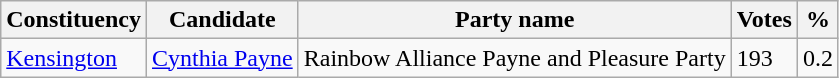<table class="wikitable">
<tr>
<th>Constituency</th>
<th>Candidate</th>
<th>Party name</th>
<th>Votes</th>
<th>%</th>
</tr>
<tr>
<td><a href='#'>Kensington</a></td>
<td><a href='#'>Cynthia Payne</a></td>
<td>Rainbow Alliance Payne and Pleasure Party</td>
<td>193</td>
<td>0.2</td>
</tr>
</table>
